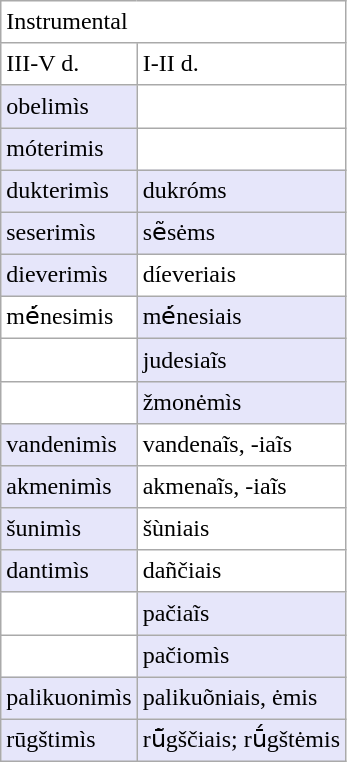<table class=wikitable style="background: #FFFFFF; line-height: 1.3em;">
<tr>
<td colspan=3>Instrumental</td>
</tr>
<tr>
<td>III-V d.</td>
<td>I-II d.</td>
</tr>
<tr>
<td style="background: #E6E6FA">obelimìs</td>
<td></td>
</tr>
<tr>
<td style="background: #E6E6FA">móterimis</td>
<td></td>
</tr>
<tr style="background: #E6E6FA">
<td>dukterimìs</td>
<td>dukróms</td>
</tr>
<tr style="background: #E6E6FA">
<td>seserimìs</td>
<td>sẽsėms</td>
</tr>
<tr>
<td style="background: #E6E6FA">dieverimìs</td>
<td>díeveriais</td>
</tr>
<tr>
<td>mė́nesimis</td>
<td style="background: #E6E6FA">mė́nesiais</td>
</tr>
<tr>
<td></td>
<td style="background: #E6E6FA">judesiaĩs</td>
</tr>
<tr>
<td></td>
<td style="background: #E6E6FA">žmonėmìs</td>
</tr>
<tr>
<td style="background: #E6E6FA">vandenimìs</td>
<td>vandenaĩs, -iaĩs</td>
</tr>
<tr>
<td style="background: #E6E6FA">akmenimìs</td>
<td>akmenaĩs, -iaĩs</td>
</tr>
<tr>
<td style="background: #E6E6FA">šunimìs</td>
<td>šùniais</td>
</tr>
<tr>
<td style="background: #E6E6FA">dantimìs</td>
<td>dañčiais</td>
</tr>
<tr>
<td></td>
<td style="background: #E6E6FA">pačiaĩs</td>
</tr>
<tr>
<td></td>
<td style="background: #E6E6FA">pačiomìs</td>
</tr>
<tr style="background: #E6E6FA">
<td>palikuonimìs</td>
<td>palikuõniais, ėmis</td>
</tr>
<tr style="background: #E6E6FA">
<td>rūgštimìs</td>
<td>rū̃gščiais; rū́gštėmis</td>
</tr>
</table>
